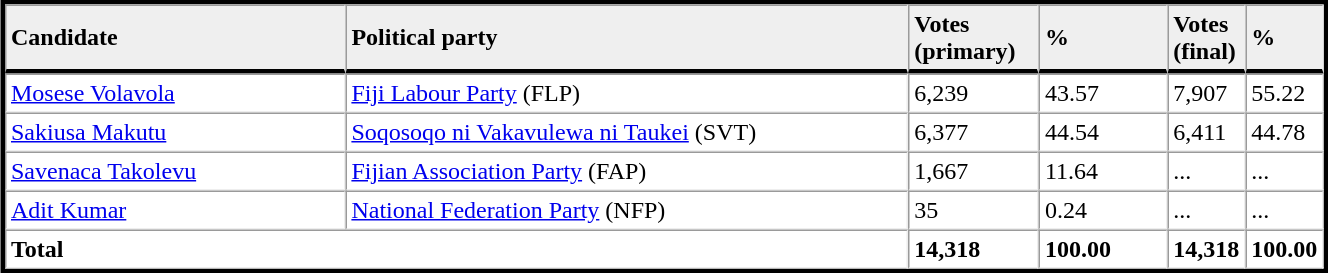<table table width="70%" border="1" align="center" cellpadding=3 cellspacing=0 style="margin:5px; border:3px solid;">
<tr>
<td td width="27%" style="border-bottom:3px solid; background:#efefef;"><strong>Candidate</strong></td>
<td td width="45%" style="border-bottom:3px solid; background:#efefef;"><strong>Political party</strong></td>
<td td width="10%" style="border-bottom:3px solid; background:#efefef;"><strong>Votes<br>(primary)</strong></td>
<td td width="10%" style="border-bottom:3px solid; background:#efefef;"><strong>%</strong></td>
<td td width="4%" style="border-bottom:3px solid; background:#efefef;"><strong>Votes<br>(final)</strong></td>
<td td width="4%" style="border-bottom:3px solid; background:#efefef;"><strong>%</strong></td>
</tr>
<tr>
<td><a href='#'>Mosese Volavola</a></td>
<td><a href='#'>Fiji Labour Party</a> (FLP)</td>
<td>6,239</td>
<td>43.57</td>
<td>7,907</td>
<td>55.22</td>
</tr>
<tr>
<td><a href='#'>Sakiusa Makutu</a></td>
<td><a href='#'>Soqosoqo ni Vakavulewa ni Taukei</a> (SVT)</td>
<td>6,377</td>
<td>44.54</td>
<td>6,411</td>
<td>44.78</td>
</tr>
<tr>
<td><a href='#'>Savenaca Takolevu</a></td>
<td><a href='#'>Fijian Association Party</a> (FAP)</td>
<td>1,667</td>
<td>11.64</td>
<td>...</td>
<td>...</td>
</tr>
<tr>
<td><a href='#'>Adit Kumar</a></td>
<td><a href='#'>National Federation Party</a> (NFP)</td>
<td>35</td>
<td>0.24</td>
<td>...</td>
<td>...</td>
</tr>
<tr>
<td colspan=2><strong>Total</strong></td>
<td><strong>14,318</strong></td>
<td><strong>100.00</strong></td>
<td><strong>14,318</strong></td>
<td><strong>100.00</strong></td>
</tr>
<tr>
</tr>
</table>
